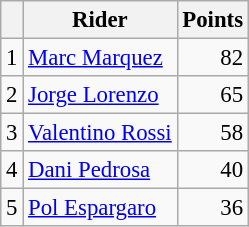<table class="wikitable" style="font-size: 95%;">
<tr>
<th></th>
<th>Rider</th>
<th>Points</th>
</tr>
<tr>
<td align=center>1</td>
<td> <a href='#'>Marc Marquez</a></td>
<td align=right>82</td>
</tr>
<tr>
<td align=center>2</td>
<td> <a href='#'>Jorge Lorenzo</a></td>
<td align=right>65</td>
</tr>
<tr>
<td align=center>3</td>
<td> <a href='#'>Valentino Rossi</a></td>
<td align=right>58</td>
</tr>
<tr>
<td align=center>4</td>
<td> <a href='#'>Dani Pedrosa</a></td>
<td align=right>40</td>
</tr>
<tr>
<td align=center>5</td>
<td> <a href='#'>Pol Espargaro</a></td>
<td align=right>36</td>
</tr>
</table>
